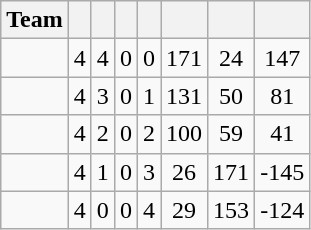<table class="wikitable" style="text-align: center;">
<tr>
<th>Team</th>
<th></th>
<th></th>
<th></th>
<th></th>
<th></th>
<th></th>
<th></th>
</tr>
<tr>
<td align="left"></td>
<td>4</td>
<td>4</td>
<td>0</td>
<td>0</td>
<td>171</td>
<td>24</td>
<td>147</td>
</tr>
<tr>
<td align="left"></td>
<td>4</td>
<td>3</td>
<td>0</td>
<td>1</td>
<td>131</td>
<td>50</td>
<td>81</td>
</tr>
<tr>
<td align="left"></td>
<td>4</td>
<td>2</td>
<td>0</td>
<td>2</td>
<td>100</td>
<td>59</td>
<td>41</td>
</tr>
<tr>
<td align="left"></td>
<td>4</td>
<td>1</td>
<td>0</td>
<td>3</td>
<td>26</td>
<td>171</td>
<td>-145</td>
</tr>
<tr>
<td align="left"></td>
<td>4</td>
<td>0</td>
<td>0</td>
<td>4</td>
<td>29</td>
<td>153</td>
<td>-124</td>
</tr>
</table>
